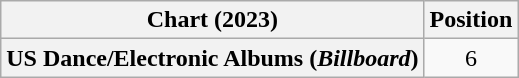<table class="wikitable plainrowheaders sortable">
<tr>
<th>Chart (2023)</th>
<th>Position</th>
</tr>
<tr>
<th scope="row">US Dance/Electronic Albums (<em>Billboard</em>)</th>
<td style="text-align:center;">6</td>
</tr>
</table>
